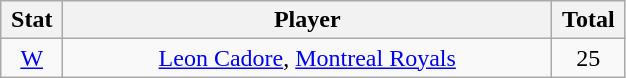<table class="wikitable" width="33%" style="text-align:center;">
<tr>
<th width="5%">Stat</th>
<th width="60%">Player</th>
<th width="5%">Total</th>
</tr>
<tr>
<td><a href='#'>W</a></td>
<td><a href='#'>Leon Cadore</a>, <a href='#'>Montreal Royals</a></td>
<td>25</td>
</tr>
</table>
